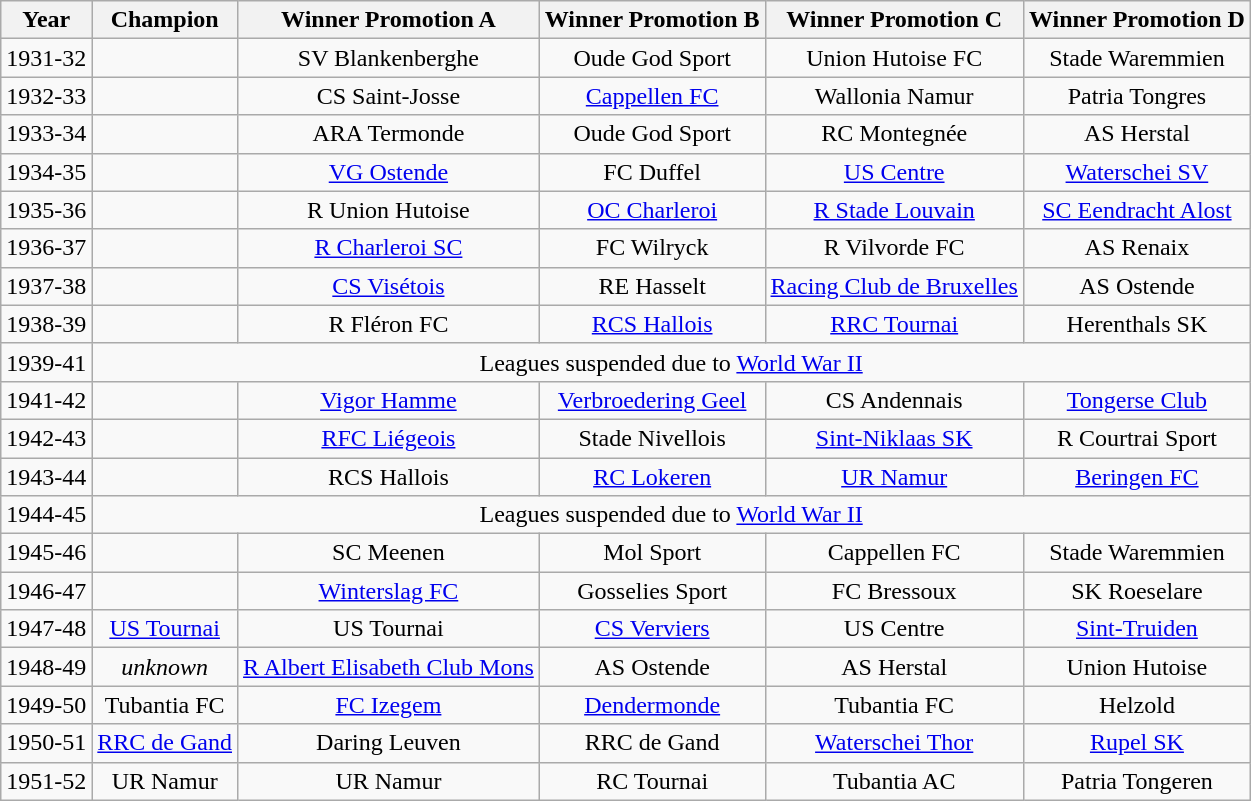<table class="wikitable sortable" style="text-align:center;">
<tr>
<th>Year</th>
<th>Champion</th>
<th>Winner Promotion A</th>
<th>Winner Promotion B</th>
<th>Winner Promotion C</th>
<th>Winner Promotion D</th>
</tr>
<tr>
<td>1931-32</td>
<td></td>
<td>SV Blankenberghe</td>
<td>Oude God Sport</td>
<td>Union Hutoise FC</td>
<td>Stade Waremmien</td>
</tr>
<tr>
<td>1932-33</td>
<td></td>
<td>CS Saint-Josse</td>
<td><a href='#'>Cappellen FC</a></td>
<td>Wallonia Namur</td>
<td>Patria Tongres</td>
</tr>
<tr>
<td>1933-34</td>
<td></td>
<td>ARA Termonde</td>
<td>Oude God Sport</td>
<td>RC Montegnée</td>
<td>AS Herstal</td>
</tr>
<tr>
<td>1934-35</td>
<td></td>
<td><a href='#'>VG Ostende</a></td>
<td>FC Duffel</td>
<td><a href='#'>US Centre</a></td>
<td><a href='#'>Waterschei SV</a></td>
</tr>
<tr>
<td>1935-36</td>
<td></td>
<td>R Union Hutoise</td>
<td><a href='#'>OC Charleroi</a></td>
<td><a href='#'>R Stade Louvain</a></td>
<td><a href='#'>SC Eendracht Alost</a></td>
</tr>
<tr>
<td>1936-37</td>
<td></td>
<td><a href='#'>R Charleroi SC</a></td>
<td>FC Wilryck</td>
<td>R Vilvorde FC</td>
<td>AS Renaix</td>
</tr>
<tr>
<td>1937-38</td>
<td></td>
<td><a href='#'>CS Visétois</a></td>
<td>RE Hasselt</td>
<td><a href='#'>Racing Club de Bruxelles</a></td>
<td>AS Ostende</td>
</tr>
<tr>
<td>1938-39</td>
<td></td>
<td>R Fléron FC</td>
<td><a href='#'>RCS Hallois</a></td>
<td><a href='#'>RRC Tournai</a></td>
<td>Herenthals SK</td>
</tr>
<tr>
<td>1939-41</td>
<td colspan="5">Leagues suspended due to <a href='#'>World War II</a></td>
</tr>
<tr>
<td>1941-42</td>
<td></td>
<td><a href='#'>Vigor Hamme</a></td>
<td><a href='#'>Verbroedering Geel</a></td>
<td>CS Andennais</td>
<td><a href='#'>Tongerse Club</a></td>
</tr>
<tr>
<td>1942-43</td>
<td></td>
<td><a href='#'>RFC Liégeois</a></td>
<td>Stade Nivellois</td>
<td><a href='#'>Sint-Niklaas SK</a></td>
<td>R Courtrai Sport</td>
</tr>
<tr>
<td>1943-44</td>
<td></td>
<td>RCS Hallois</td>
<td><a href='#'>RC Lokeren</a></td>
<td><a href='#'>UR Namur</a></td>
<td><a href='#'>Beringen FC</a></td>
</tr>
<tr>
<td>1944-45</td>
<td colspan="5">Leagues suspended due to <a href='#'>World War II</a></td>
</tr>
<tr>
<td>1945-46</td>
<td></td>
<td>SC Meenen</td>
<td>Mol Sport</td>
<td>Cappellen FC</td>
<td>Stade Waremmien</td>
</tr>
<tr>
<td>1946-47</td>
<td></td>
<td><a href='#'>Winterslag FC</a></td>
<td>Gosselies Sport</td>
<td>FC Bressoux</td>
<td>SK Roeselare</td>
</tr>
<tr>
<td>1947-48</td>
<td><a href='#'>US Tournai</a></td>
<td>US Tournai</td>
<td><a href='#'>CS Verviers</a></td>
<td>US Centre</td>
<td><a href='#'>Sint-Truiden</a></td>
</tr>
<tr>
<td>1948-49</td>
<td><em>unknown</em></td>
<td><a href='#'>R Albert Elisabeth Club Mons</a></td>
<td>AS Ostende</td>
<td>AS Herstal</td>
<td>Union Hutoise</td>
</tr>
<tr>
<td>1949-50</td>
<td>Tubantia FC</td>
<td><a href='#'>FC Izegem</a></td>
<td><a href='#'>Dendermonde</a></td>
<td>Tubantia FC</td>
<td>Helzold</td>
</tr>
<tr>
<td>1950-51</td>
<td><a href='#'>RRC de Gand</a></td>
<td>Daring Leuven</td>
<td>RRC de Gand</td>
<td><a href='#'>Waterschei Thor</a></td>
<td><a href='#'>Rupel SK</a></td>
</tr>
<tr>
<td>1951-52</td>
<td>UR Namur</td>
<td>UR Namur</td>
<td>RC Tournai</td>
<td>Tubantia AC</td>
<td>Patria Tongeren</td>
</tr>
</table>
